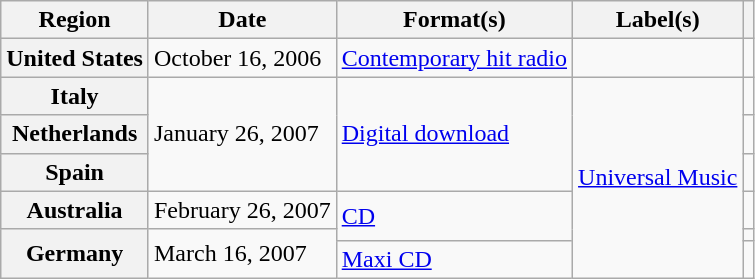<table class="wikitable plainrowheaders">
<tr>
<th scope="col">Region</th>
<th scope="col">Date</th>
<th scope="col">Format(s)</th>
<th scope="col">Label(s)</th>
<th scope="col"></th>
</tr>
<tr>
<th scope="row">United States</th>
<td>October 16, 2006</td>
<td><a href='#'>Contemporary hit radio</a></td>
<td></td>
<td></td>
</tr>
<tr>
<th scope="row">Italy</th>
<td rowspan="3">January 26, 2007</td>
<td rowspan="3"><a href='#'>Digital download</a></td>
<td rowspan="6"><a href='#'>Universal Music</a></td>
<td></td>
</tr>
<tr>
<th scope="row">Netherlands</th>
<td></td>
</tr>
<tr>
<th scope="row">Spain</th>
<td></td>
</tr>
<tr>
<th scope="row">Australia</th>
<td>February 26, 2007</td>
<td rowspan="2"><a href='#'>CD</a></td>
<td></td>
</tr>
<tr>
<th scope="row" rowspan="2">Germany</th>
<td rowspan="2">March 16, 2007</td>
<td></td>
</tr>
<tr>
<td><a href='#'>Maxi CD</a></td>
<td></td>
</tr>
</table>
